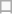<table class="wikitable">
<tr>
<td></td>
</tr>
<tr |>
</tr>
<tr |>
</tr>
<tr>
</tr>
</table>
